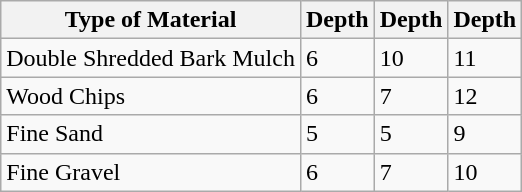<table class="wikitable">
<tr>
<th>Type of Material</th>
<th> Depth</th>
<th> Depth</th>
<th> Depth</th>
</tr>
<tr>
<td>Double Shredded Bark Mulch</td>
<td>6</td>
<td>10</td>
<td>11</td>
</tr>
<tr>
<td>Wood Chips</td>
<td>6</td>
<td>7</td>
<td>12</td>
</tr>
<tr>
<td>Fine Sand</td>
<td>5</td>
<td>5</td>
<td>9</td>
</tr>
<tr>
<td>Fine Gravel</td>
<td>6</td>
<td>7</td>
<td>10</td>
</tr>
</table>
